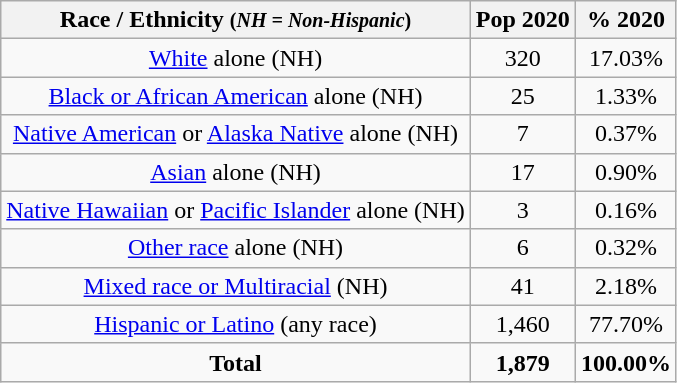<table class="wikitable" style="text-align:center;">
<tr>
<th>Race / Ethnicity <small>(<em>NH = Non-Hispanic</em>)</small></th>
<th>Pop 2020</th>
<th>% 2020</th>
</tr>
<tr>
<td><a href='#'>White</a> alone (NH)</td>
<td>320</td>
<td>17.03%</td>
</tr>
<tr>
<td><a href='#'>Black or African American</a> alone (NH)</td>
<td>25</td>
<td>1.33%</td>
</tr>
<tr>
<td><a href='#'>Native American</a> or <a href='#'>Alaska Native</a> alone (NH)</td>
<td>7</td>
<td>0.37%</td>
</tr>
<tr>
<td><a href='#'>Asian</a> alone (NH)</td>
<td>17</td>
<td>0.90%</td>
</tr>
<tr>
<td><a href='#'>Native Hawaiian</a> or <a href='#'>Pacific Islander</a> alone (NH)</td>
<td>3</td>
<td>0.16%</td>
</tr>
<tr>
<td><a href='#'>Other race</a> alone (NH)</td>
<td>6</td>
<td>0.32%</td>
</tr>
<tr>
<td><a href='#'>Mixed race or Multiracial</a> (NH)</td>
<td>41</td>
<td>2.18%</td>
</tr>
<tr>
<td><a href='#'>Hispanic or Latino</a> (any race)</td>
<td>1,460</td>
<td>77.70%</td>
</tr>
<tr>
<td><strong>Total</strong></td>
<td><strong>1,879</strong></td>
<td><strong>100.00%</strong></td>
</tr>
</table>
